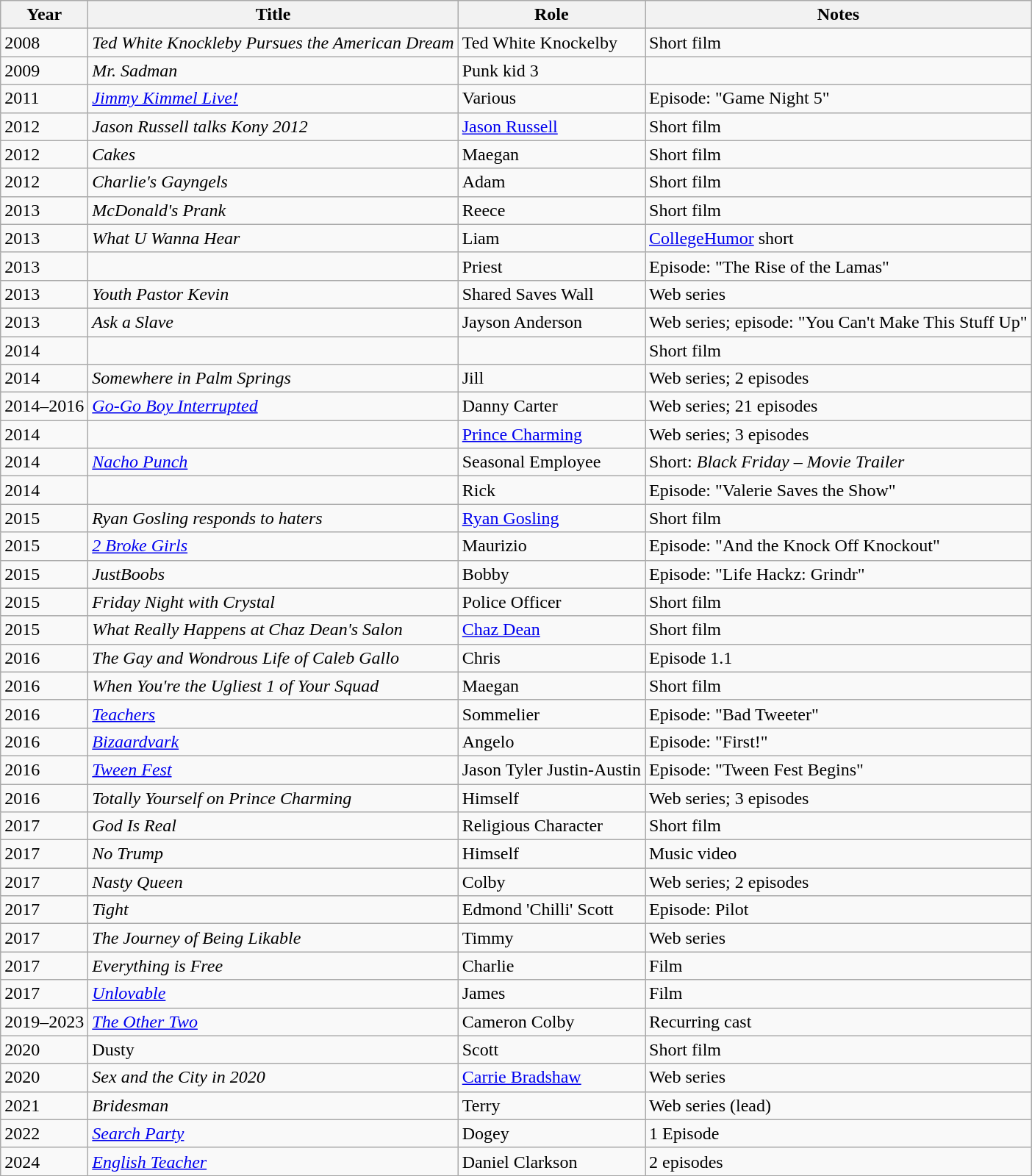<table class="wikitable sortable">
<tr>
<th>Year</th>
<th>Title</th>
<th>Role</th>
<th class="unsortable">Notes</th>
</tr>
<tr>
<td>2008</td>
<td><em>Ted White Knockleby Pursues the American Dream</em></td>
<td>Ted White Knockelby</td>
<td>Short film</td>
</tr>
<tr>
<td>2009</td>
<td><em>Mr. Sadman</em></td>
<td>Punk kid 3</td>
<td></td>
</tr>
<tr>
<td>2011</td>
<td><em><a href='#'>Jimmy Kimmel Live!</a></em></td>
<td>Various</td>
<td>Episode: "Game Night 5"</td>
</tr>
<tr>
<td>2012</td>
<td><em>Jason Russell talks Kony 2012</em></td>
<td><a href='#'>Jason Russell</a></td>
<td>Short film</td>
</tr>
<tr>
<td>2012</td>
<td><em>Cakes</em></td>
<td>Maegan</td>
<td>Short film</td>
</tr>
<tr>
<td>2012</td>
<td><em>Charlie's Gayngels</em></td>
<td>Adam</td>
<td>Short film</td>
</tr>
<tr>
<td>2013</td>
<td><em>McDonald's Prank</em></td>
<td>Reece</td>
<td>Short film</td>
</tr>
<tr>
<td>2013</td>
<td><em>What U Wanna Hear</em></td>
<td>Liam</td>
<td><a href='#'>CollegeHumor</a> short</td>
</tr>
<tr>
<td>2013</td>
<td><em></em></td>
<td>Priest</td>
<td>Episode: "The Rise of the Lamas"</td>
</tr>
<tr>
<td>2013</td>
<td><em>Youth Pastor Kevin</em></td>
<td>Shared Saves Wall</td>
<td>Web series</td>
</tr>
<tr>
<td>2013</td>
<td><em>Ask a Slave</em></td>
<td>Jayson Anderson</td>
<td>Web series; episode: "You Can't Make This Stuff Up"</td>
</tr>
<tr>
<td>2014</td>
<td><em></em></td>
<td></td>
<td>Short film</td>
</tr>
<tr>
<td>2014</td>
<td><em>Somewhere in Palm Springs</em></td>
<td>Jill</td>
<td>Web series; 2 episodes</td>
</tr>
<tr>
<td>2014–2016</td>
<td><em><a href='#'>Go-Go Boy Interrupted</a></em></td>
<td>Danny Carter</td>
<td>Web series; 21 episodes</td>
</tr>
<tr>
<td>2014</td>
<td><em></em></td>
<td><a href='#'>Prince Charming</a></td>
<td>Web series; 3 episodes</td>
</tr>
<tr>
<td>2014</td>
<td><em><a href='#'>Nacho Punch</a></em></td>
<td>Seasonal Employee</td>
<td>Short: <em>Black Friday – Movie Trailer</em></td>
</tr>
<tr>
<td>2014</td>
<td><em></em></td>
<td>Rick</td>
<td>Episode: "Valerie Saves the Show"</td>
</tr>
<tr>
<td>2015</td>
<td><em>Ryan Gosling responds to haters</em></td>
<td><a href='#'>Ryan Gosling</a></td>
<td>Short film</td>
</tr>
<tr>
<td>2015</td>
<td><em><a href='#'>2 Broke Girls</a></em></td>
<td>Maurizio</td>
<td>Episode: "And the Knock Off Knockout"</td>
</tr>
<tr>
<td>2015</td>
<td><em>JustBoobs</em></td>
<td>Bobby</td>
<td>Episode: "Life Hackz: Grindr"</td>
</tr>
<tr>
<td>2015</td>
<td><em>Friday Night with Crystal</em></td>
<td>Police Officer</td>
<td>Short film</td>
</tr>
<tr>
<td>2015</td>
<td><em>What Really Happens at Chaz Dean's Salon</em></td>
<td><a href='#'>Chaz Dean</a></td>
<td>Short film</td>
</tr>
<tr>
<td>2016</td>
<td><em>The Gay and Wondrous Life of Caleb Gallo </em></td>
<td>Chris</td>
<td>Episode 1.1</td>
</tr>
<tr>
<td>2016</td>
<td><em>When You're the Ugliest 1 of Your Squad</em></td>
<td>Maegan</td>
<td>Short film</td>
</tr>
<tr>
<td>2016</td>
<td><em><a href='#'>Teachers</a></em></td>
<td>Sommelier</td>
<td>Episode: "Bad Tweeter"</td>
</tr>
<tr>
<td>2016</td>
<td><em><a href='#'>Bizaardvark</a></em></td>
<td>Angelo</td>
<td>Episode: "First!"</td>
</tr>
<tr>
<td>2016</td>
<td><em><a href='#'>Tween Fest</a></em></td>
<td>Jason Tyler Justin-Austin</td>
<td>Episode: "Tween Fest Begins"</td>
</tr>
<tr>
<td>2016</td>
<td><em>Totally Yourself on Prince Charming</em></td>
<td>Himself</td>
<td>Web series; 3 episodes</td>
</tr>
<tr>
<td>2017</td>
<td><em>God Is Real</em></td>
<td>Religious Character</td>
<td>Short film</td>
</tr>
<tr>
<td>2017</td>
<td><em>No Trump</em></td>
<td>Himself</td>
<td>Music video</td>
</tr>
<tr>
<td>2017</td>
<td><em>Nasty Queen</em></td>
<td>Colby</td>
<td>Web series; 2 episodes</td>
</tr>
<tr>
<td>2017</td>
<td><em>Tight</em></td>
<td>Edmond 'Chilli' Scott</td>
<td>Episode: Pilot</td>
</tr>
<tr>
<td>2017</td>
<td><em>The Journey of Being Likable</em></td>
<td>Timmy</td>
<td>Web series</td>
</tr>
<tr>
<td>2017</td>
<td><em>Everything is Free </em></td>
<td>Charlie</td>
<td>Film</td>
</tr>
<tr>
<td>2017</td>
<td><em><a href='#'>Unlovable</a></em></td>
<td>James</td>
<td>Film</td>
</tr>
<tr>
<td>2019–2023</td>
<td><em><a href='#'>The Other Two</a></em></td>
<td>Cameron Colby</td>
<td>Recurring cast</td>
</tr>
<tr>
<td>2020</td>
<td>Dusty</td>
<td>Scott</td>
<td>Short film</td>
</tr>
<tr>
<td>2020</td>
<td><em>Sex and the City in 2020</em></td>
<td><a href='#'>Carrie Bradshaw</a></td>
<td>Web series</td>
</tr>
<tr>
<td>2021</td>
<td><em>Bridesman</em></td>
<td>Terry</td>
<td>Web series (lead)</td>
</tr>
<tr>
<td>2022</td>
<td><em><a href='#'>Search Party</a></em></td>
<td>Dogey</td>
<td>1 Episode</td>
</tr>
<tr>
<td>2024</td>
<td><em><a href='#'>English Teacher</a></em></td>
<td>Daniel Clarkson</td>
<td>2 episodes</td>
</tr>
</table>
